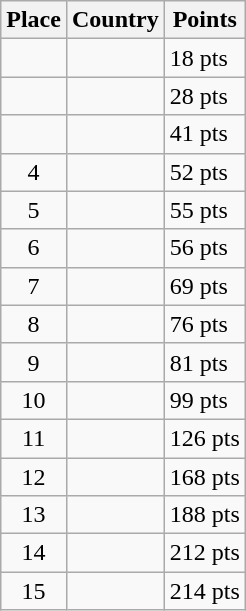<table class=wikitable>
<tr>
<th>Place</th>
<th>Country</th>
<th>Points</th>
</tr>
<tr>
<td align=center></td>
<td></td>
<td>18 pts</td>
</tr>
<tr>
<td align=center></td>
<td></td>
<td>28 pts</td>
</tr>
<tr>
<td align=center></td>
<td></td>
<td>41 pts</td>
</tr>
<tr>
<td align=center>4</td>
<td></td>
<td>52 pts</td>
</tr>
<tr>
<td align=center>5</td>
<td></td>
<td>55 pts</td>
</tr>
<tr>
<td align=center>6</td>
<td></td>
<td>56 pts</td>
</tr>
<tr>
<td align=center>7</td>
<td></td>
<td>69 pts</td>
</tr>
<tr>
<td align=center>8</td>
<td></td>
<td>76 pts</td>
</tr>
<tr>
<td align=center>9</td>
<td></td>
<td>81 pts</td>
</tr>
<tr>
<td align=center>10</td>
<td></td>
<td>99 pts</td>
</tr>
<tr>
<td align=center>11</td>
<td></td>
<td>126 pts</td>
</tr>
<tr>
<td align=center>12</td>
<td></td>
<td>168 pts</td>
</tr>
<tr>
<td align=center>13</td>
<td></td>
<td>188 pts</td>
</tr>
<tr>
<td align=center>14</td>
<td></td>
<td>212 pts</td>
</tr>
<tr>
<td align=center>15</td>
<td></td>
<td>214 pts</td>
</tr>
</table>
